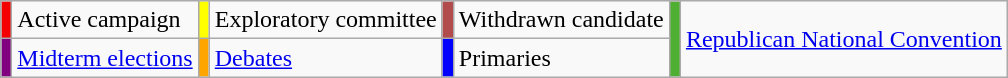<table class="wikitable">
<tr>
<td style="background:#F50000;"></td>
<td>Active campaign</td>
<td style="background:#FFFF00;"></td>
<td>Exploratory committee</td>
<td style="background:#B24C4C;"></td>
<td>Withdrawn candidate</td>
<td rowspan=2; style="background:#4FAF32;"></td>
<td rowspan=2;><a href='#'>Republican National Convention</a></td>
</tr>
<tr>
<td style="background:purple;"></td>
<td><a href='#'>Midterm elections</a></td>
<td style="background:orange;"></td>
<td><a href='#'>Debates</a></td>
<td style="background:#0000FF;"></td>
<td>Primaries</td>
</tr>
</table>
